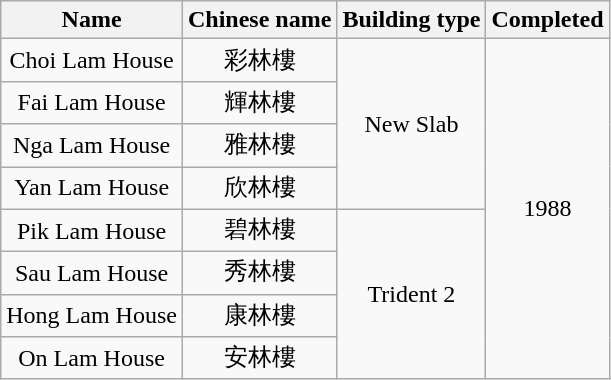<table class="wikitable" style="text-align: center">
<tr>
<th>Name</th>
<th>Chinese name</th>
<th>Building type</th>
<th>Completed</th>
</tr>
<tr>
<td>Choi Lam House</td>
<td>彩林樓</td>
<td rowspan="4">New Slab</td>
<td rowspan="8">1988</td>
</tr>
<tr>
<td>Fai Lam House</td>
<td>輝林樓</td>
</tr>
<tr>
<td>Nga Lam House</td>
<td>雅林樓</td>
</tr>
<tr>
<td>Yan Lam House</td>
<td>欣林樓</td>
</tr>
<tr>
<td>Pik Lam House</td>
<td>碧林樓</td>
<td rowspan="4">Trident 2</td>
</tr>
<tr>
<td>Sau Lam House</td>
<td>秀林樓</td>
</tr>
<tr>
<td>Hong Lam House</td>
<td>康林樓</td>
</tr>
<tr>
<td>On Lam House</td>
<td>安林樓</td>
</tr>
</table>
